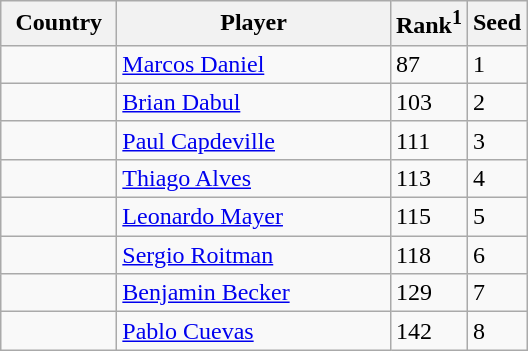<table class="sortable wikitable">
<tr>
<th width="70">Country</th>
<th width="175">Player</th>
<th>Rank<sup>1</sup></th>
<th>Seed</th>
</tr>
<tr>
<td></td>
<td><a href='#'>Marcos Daniel</a></td>
<td>87</td>
<td>1</td>
</tr>
<tr>
<td></td>
<td><a href='#'>Brian Dabul</a></td>
<td>103</td>
<td>2</td>
</tr>
<tr>
<td></td>
<td><a href='#'>Paul Capdeville</a></td>
<td>111</td>
<td>3</td>
</tr>
<tr>
<td></td>
<td><a href='#'>Thiago Alves</a></td>
<td>113</td>
<td>4</td>
</tr>
<tr>
<td></td>
<td><a href='#'>Leonardo Mayer</a></td>
<td>115</td>
<td>5</td>
</tr>
<tr>
<td></td>
<td><a href='#'>Sergio Roitman</a></td>
<td>118</td>
<td>6</td>
</tr>
<tr>
<td></td>
<td><a href='#'>Benjamin Becker</a></td>
<td>129</td>
<td>7</td>
</tr>
<tr>
<td></td>
<td><a href='#'>Pablo Cuevas</a></td>
<td>142</td>
<td>8</td>
</tr>
</table>
